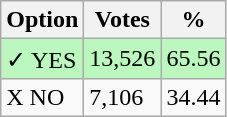<table class="wikitable">
<tr>
<th>Option</th>
<th>Votes</th>
<th>%</th>
</tr>
<tr>
<td style=background:#bbf8be>✓ YES</td>
<td style=background:#bbf8be>13,526</td>
<td style=background:#bbf8be>65.56</td>
</tr>
<tr>
<td>X NO</td>
<td>7,106</td>
<td>34.44</td>
</tr>
</table>
